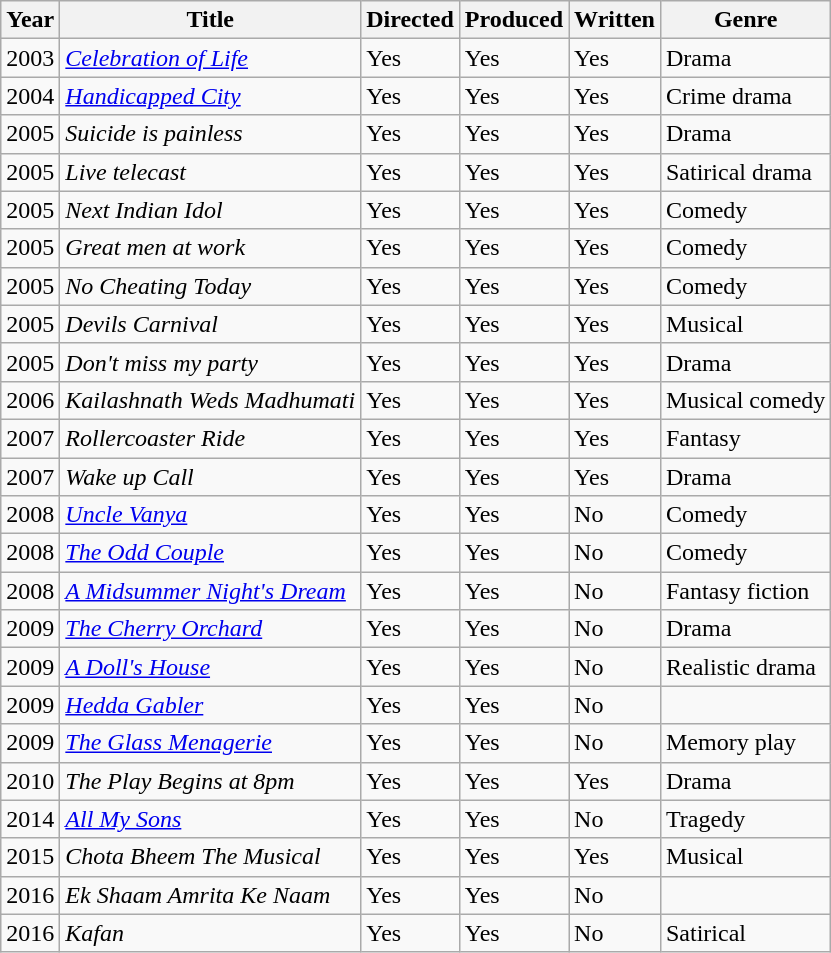<table class="wikitable">
<tr>
<th>Year</th>
<th>Title</th>
<th>Directed</th>
<th>Produced</th>
<th>Written</th>
<th>Genre</th>
</tr>
<tr>
<td>2003</td>
<td><em><a href='#'>Celebration of Life</a></em></td>
<td>Yes</td>
<td>Yes</td>
<td>Yes</td>
<td>Drama</td>
</tr>
<tr>
<td>2004</td>
<td><em><a href='#'>Handicapped City</a></em></td>
<td>Yes</td>
<td>Yes</td>
<td>Yes</td>
<td>Crime drama</td>
</tr>
<tr>
<td>2005</td>
<td><em>Suicide is painless</em></td>
<td>Yes</td>
<td>Yes</td>
<td>Yes</td>
<td>Drama</td>
</tr>
<tr>
<td>2005</td>
<td><em>Live telecast</em></td>
<td>Yes</td>
<td>Yes</td>
<td>Yes</td>
<td>Satirical drama</td>
</tr>
<tr>
<td>2005</td>
<td><em>Next Indian Idol</em></td>
<td>Yes</td>
<td>Yes</td>
<td>Yes</td>
<td>Comedy</td>
</tr>
<tr>
<td>2005</td>
<td><em>Great men at work</em></td>
<td>Yes</td>
<td>Yes</td>
<td>Yes</td>
<td>Comedy</td>
</tr>
<tr>
<td>2005</td>
<td><em>No Cheating Today</em></td>
<td>Yes</td>
<td>Yes</td>
<td>Yes</td>
<td>Comedy</td>
</tr>
<tr>
<td>2005</td>
<td><em>Devils Carnival</em></td>
<td>Yes</td>
<td>Yes</td>
<td>Yes</td>
<td>Musical</td>
</tr>
<tr>
<td>2005</td>
<td><em>Don't miss my party</em></td>
<td>Yes</td>
<td>Yes</td>
<td>Yes</td>
<td>Drama</td>
</tr>
<tr>
<td>2006</td>
<td><em>Kailashnath Weds Madhumati</em></td>
<td>Yes</td>
<td>Yes</td>
<td>Yes</td>
<td>Musical comedy</td>
</tr>
<tr>
<td>2007</td>
<td><em>Rollercoaster Ride</em></td>
<td>Yes</td>
<td>Yes</td>
<td>Yes</td>
<td>Fantasy</td>
</tr>
<tr>
<td>2007</td>
<td><em>Wake up Call</em></td>
<td>Yes</td>
<td>Yes</td>
<td>Yes</td>
<td>Drama</td>
</tr>
<tr>
<td>2008</td>
<td><em><a href='#'>Uncle Vanya</a></em></td>
<td>Yes</td>
<td>Yes</td>
<td>No</td>
<td>Comedy</td>
</tr>
<tr>
<td>2008</td>
<td><em><a href='#'>The Odd Couple</a></em></td>
<td>Yes</td>
<td>Yes</td>
<td>No</td>
<td>Comedy</td>
</tr>
<tr>
<td>2008</td>
<td><em><a href='#'>A Midsummer Night's Dream</a></em></td>
<td>Yes</td>
<td>Yes</td>
<td>No</td>
<td>Fantasy fiction</td>
</tr>
<tr>
<td>2009</td>
<td><em><a href='#'>The Cherry Orchard</a></em></td>
<td>Yes</td>
<td>Yes</td>
<td>No</td>
<td>Drama</td>
</tr>
<tr>
<td>2009</td>
<td><em><a href='#'>A Doll's House</a></em></td>
<td>Yes</td>
<td>Yes</td>
<td>No</td>
<td>Realistic drama</td>
</tr>
<tr>
<td>2009</td>
<td><em><a href='#'>Hedda Gabler</a></em></td>
<td>Yes</td>
<td>Yes</td>
<td>No</td>
<td></td>
</tr>
<tr>
<td>2009</td>
<td><em><a href='#'>The Glass Menagerie</a></em></td>
<td>Yes</td>
<td>Yes</td>
<td>No</td>
<td>Memory play</td>
</tr>
<tr>
<td>2010</td>
<td><em>The Play Begins at 8pm</em></td>
<td>Yes</td>
<td>Yes</td>
<td>Yes</td>
<td>Drama</td>
</tr>
<tr>
<td>2014</td>
<td><em><a href='#'>All My Sons</a></em></td>
<td>Yes</td>
<td>Yes</td>
<td>No</td>
<td>Tragedy</td>
</tr>
<tr>
<td>2015</td>
<td><em>Chota Bheem The Musical</em></td>
<td>Yes</td>
<td>Yes</td>
<td>Yes</td>
<td>Musical</td>
</tr>
<tr>
<td>2016</td>
<td><em>Ek Shaam Amrita Ke Naam</em></td>
<td>Yes</td>
<td>Yes</td>
<td>No</td>
<td></td>
</tr>
<tr>
<td>2016</td>
<td><em>Kafan</em></td>
<td>Yes</td>
<td>Yes</td>
<td>No</td>
<td>Satirical</td>
</tr>
</table>
